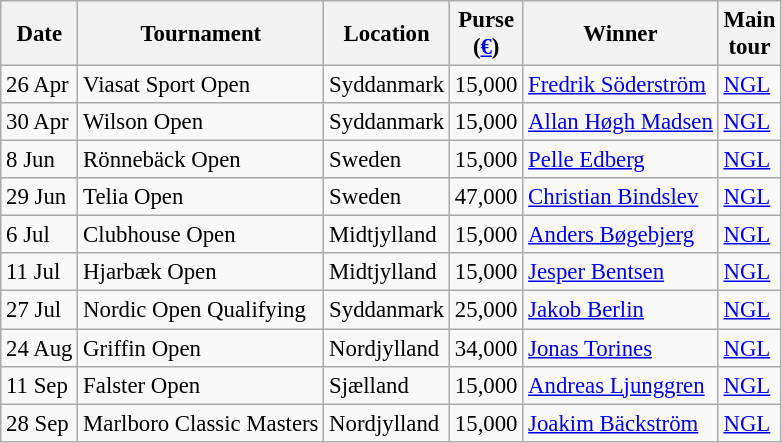<table class="wikitable" style="font-size:95%;">
<tr>
<th>Date</th>
<th>Tournament</th>
<th>Location</th>
<th>Purse<br>(<a href='#'>€</a>)</th>
<th>Winner</th>
<th>Main<br>tour</th>
</tr>
<tr>
<td>26 Apr</td>
<td>Viasat Sport Open</td>
<td>Syddanmark</td>
<td align=right>15,000</td>
<td> <a href='#'>Fredrik Söderström</a></td>
<td><a href='#'>NGL</a></td>
</tr>
<tr>
<td>30 Apr</td>
<td>Wilson Open</td>
<td>Syddanmark</td>
<td align=right>15,000</td>
<td> <a href='#'>Allan Høgh Madsen</a></td>
<td><a href='#'>NGL</a></td>
</tr>
<tr>
<td>8 Jun</td>
<td>Rönnebäck Open</td>
<td>Sweden</td>
<td align=right>15,000</td>
<td> <a href='#'>Pelle Edberg</a></td>
<td><a href='#'>NGL</a></td>
</tr>
<tr>
<td>29 Jun</td>
<td>Telia Open</td>
<td>Sweden</td>
<td align=right>47,000</td>
<td> <a href='#'>Christian Bindslev</a></td>
<td><a href='#'>NGL</a></td>
</tr>
<tr>
<td>6 Jul</td>
<td>Clubhouse Open</td>
<td>Midtjylland</td>
<td align=right>15,000</td>
<td> <a href='#'>Anders Bøgebjerg</a></td>
<td><a href='#'>NGL</a></td>
</tr>
<tr>
<td>11 Jul</td>
<td>Hjarbæk Open</td>
<td>Midtjylland</td>
<td align=right>15,000</td>
<td> <a href='#'>Jesper Bentsen</a></td>
<td><a href='#'>NGL</a></td>
</tr>
<tr>
<td>27 Jul</td>
<td>Nordic Open Qualifying</td>
<td>Syddanmark</td>
<td align=right>25,000</td>
<td> <a href='#'>Jakob Berlin</a></td>
<td><a href='#'>NGL</a></td>
</tr>
<tr>
<td>24 Aug</td>
<td>Griffin Open</td>
<td>Nordjylland</td>
<td align=right>34,000</td>
<td> <a href='#'>Jonas Torines</a></td>
<td><a href='#'>NGL</a></td>
</tr>
<tr>
<td>11 Sep</td>
<td>Falster Open</td>
<td>Sjælland</td>
<td align=right>15,000</td>
<td> <a href='#'>Andreas Ljunggren</a></td>
<td><a href='#'>NGL</a></td>
</tr>
<tr>
<td>28 Sep</td>
<td>Marlboro Classic Masters</td>
<td>Nordjylland</td>
<td align=right>15,000</td>
<td> <a href='#'>Joakim Bäckström</a></td>
<td><a href='#'>NGL</a></td>
</tr>
</table>
